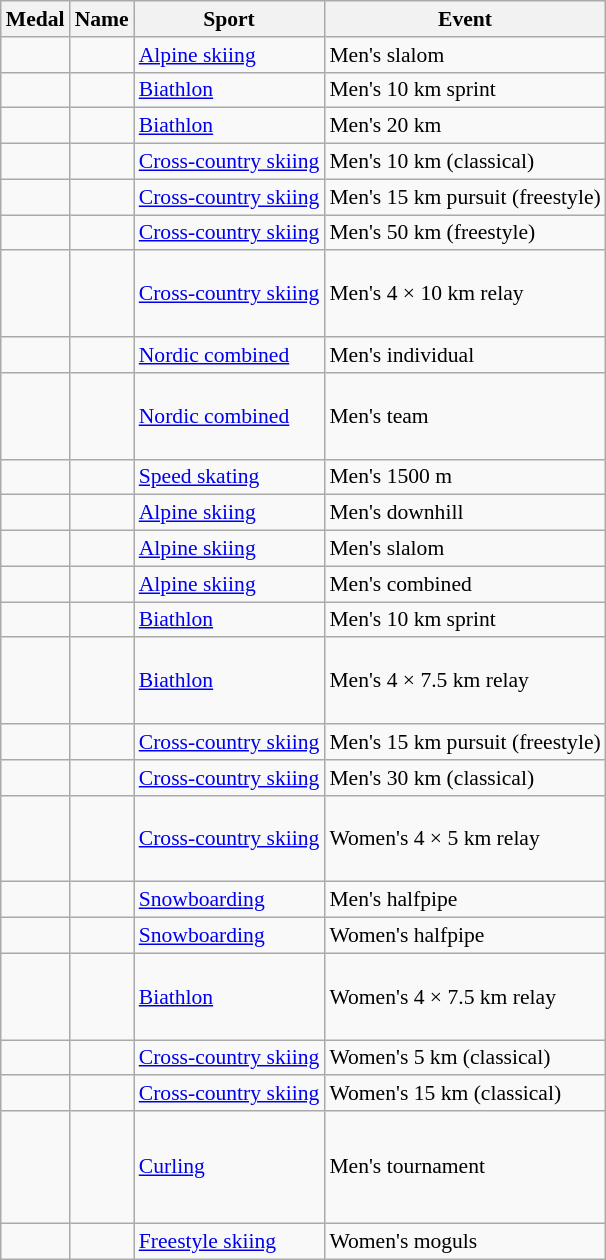<table class="wikitable sortable" style="font-size:90%">
<tr>
<th>Medal</th>
<th>Name</th>
<th>Sport</th>
<th>Event</th>
</tr>
<tr>
<td></td>
<td></td>
<td><a href='#'>Alpine skiing</a></td>
<td>Men's slalom</td>
</tr>
<tr>
<td></td>
<td></td>
<td><a href='#'>Biathlon</a></td>
<td>Men's 10 km sprint</td>
</tr>
<tr>
<td></td>
<td></td>
<td><a href='#'>Biathlon</a></td>
<td>Men's 20 km</td>
</tr>
<tr>
<td></td>
<td></td>
<td><a href='#'>Cross-country skiing</a></td>
<td>Men's 10 km (classical)</td>
</tr>
<tr>
<td></td>
<td></td>
<td><a href='#'>Cross-country skiing</a></td>
<td>Men's  15 km pursuit (freestyle)</td>
</tr>
<tr>
<td></td>
<td></td>
<td><a href='#'>Cross-country skiing</a></td>
<td>Men's 50 km (freestyle)</td>
</tr>
<tr>
<td></td>
<td> <br>  <br>  <br> </td>
<td><a href='#'>Cross-country skiing</a></td>
<td>Men's 4 × 10 km relay</td>
</tr>
<tr>
<td></td>
<td></td>
<td><a href='#'>Nordic combined</a></td>
<td>Men's individual</td>
</tr>
<tr>
<td></td>
<td> <br>  <br>  <br> </td>
<td><a href='#'>Nordic combined</a></td>
<td>Men's team</td>
</tr>
<tr>
<td></td>
<td></td>
<td><a href='#'>Speed skating</a></td>
<td>Men's 1500 m</td>
</tr>
<tr>
<td></td>
<td></td>
<td><a href='#'>Alpine skiing</a></td>
<td>Men's downhill</td>
</tr>
<tr>
<td></td>
<td></td>
<td><a href='#'>Alpine skiing</a></td>
<td>Men's slalom</td>
</tr>
<tr>
<td></td>
<td></td>
<td><a href='#'>Alpine skiing</a></td>
<td>Men's combined</td>
</tr>
<tr>
<td></td>
<td></td>
<td><a href='#'>Biathlon</a></td>
<td>Men's 10 km sprint</td>
</tr>
<tr>
<td></td>
<td> <br>  <br>  <br> </td>
<td><a href='#'>Biathlon</a></td>
<td>Men's 4 × 7.5 km relay</td>
</tr>
<tr>
<td></td>
<td></td>
<td><a href='#'>Cross-country skiing</a></td>
<td>Men's 15 km pursuit (freestyle)</td>
</tr>
<tr>
<td></td>
<td></td>
<td><a href='#'>Cross-country skiing</a></td>
<td>Men's 30 km (classical)</td>
</tr>
<tr>
<td></td>
<td> <br>  <br>  <br> </td>
<td><a href='#'>Cross-country skiing</a></td>
<td>Women's 4 × 5 km relay</td>
</tr>
<tr>
<td></td>
<td></td>
<td><a href='#'>Snowboarding</a></td>
<td>Men's halfpipe</td>
</tr>
<tr>
<td></td>
<td></td>
<td><a href='#'>Snowboarding</a></td>
<td>Women's halfpipe</td>
</tr>
<tr>
<td></td>
<td> <br>  <br>  <br> </td>
<td><a href='#'>Biathlon</a></td>
<td>Women's 4 × 7.5 km relay</td>
</tr>
<tr>
<td></td>
<td></td>
<td><a href='#'>Cross-country skiing</a></td>
<td>Women's 5 km (classical)</td>
</tr>
<tr>
<td></td>
<td></td>
<td><a href='#'>Cross-country skiing</a></td>
<td>Women's 15 km (classical)</td>
</tr>
<tr>
<td></td>
<td> <br>  <br>  <br>  <br> </td>
<td><a href='#'>Curling</a></td>
<td>Men's tournament</td>
</tr>
<tr>
<td></td>
<td></td>
<td><a href='#'>Freestyle skiing</a></td>
<td>Women's moguls</td>
</tr>
</table>
